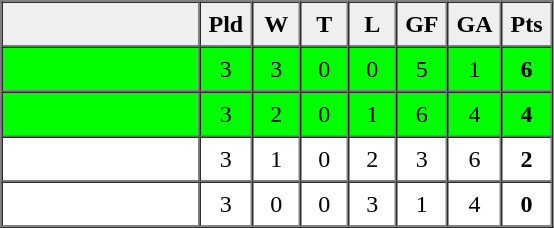<table border=1 cellpadding=5 cellspacing=0>
<tr>
<th bgcolor="#efefef" width="120"></th>
<th bgcolor="#efefef" width="20">Pld</th>
<th bgcolor="#efefef" width="20">W</th>
<th bgcolor="#efefef" width="20">T</th>
<th bgcolor="#efefef" width="20">L</th>
<th bgcolor="#efefef" width="20">GF</th>
<th bgcolor="#efefef" width="20">GA</th>
<th bgcolor="#efefef" width="20">Pts</th>
</tr>
<tr align=center bgcolor="lime">
<td align=left></td>
<td>3</td>
<td>3</td>
<td>0</td>
<td>0</td>
<td>5</td>
<td>1</td>
<td><strong>6</strong></td>
</tr>
<tr align=center bgcolor="lime">
<td align=left></td>
<td>3</td>
<td>2</td>
<td>0</td>
<td>1</td>
<td>6</td>
<td>4</td>
<td><strong>4</strong></td>
</tr>
<tr align=center>
<td align=left></td>
<td>3</td>
<td>1</td>
<td>0</td>
<td>2</td>
<td>3</td>
<td>6</td>
<td><strong>2</strong></td>
</tr>
<tr align=center>
<td align=left></td>
<td>3</td>
<td>0</td>
<td>0</td>
<td>3</td>
<td>1</td>
<td>4</td>
<td><strong>0</strong></td>
</tr>
<tr align=center>
</tr>
</table>
